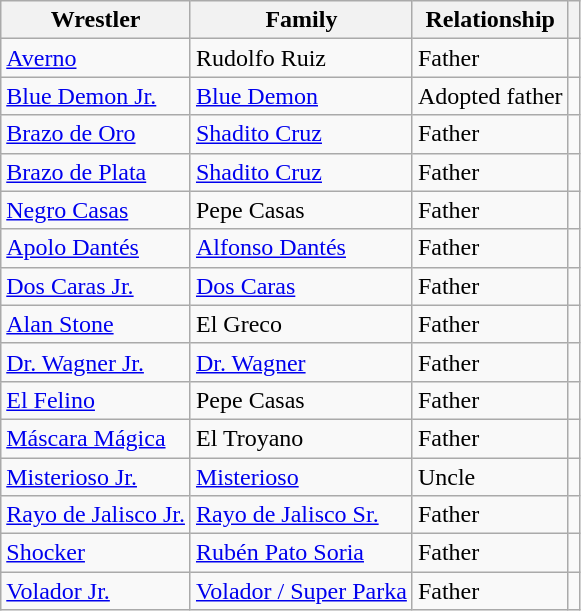<table class="wikitable" align="center">
<tr>
<th scope="col">Wrestler</th>
<th scope="col">Family</th>
<th scope="col">Relationship</th>
<th class="unsortable" scope="col"></th>
</tr>
<tr>
<td><a href='#'>Averno</a></td>
<td>Rudolfo Ruiz</td>
<td>Father</td>
<td></td>
</tr>
<tr>
<td><a href='#'>Blue Demon Jr.</a></td>
<td><a href='#'>Blue Demon</a></td>
<td>Adopted father</td>
<td></td>
</tr>
<tr>
<td><a href='#'>Brazo de Oro</a></td>
<td><a href='#'>Shadito Cruz</a></td>
<td>Father</td>
<td></td>
</tr>
<tr>
<td><a href='#'>Brazo de Plata</a></td>
<td><a href='#'>Shadito Cruz</a></td>
<td>Father</td>
<td></td>
</tr>
<tr>
<td><a href='#'>Negro Casas</a></td>
<td>Pepe Casas</td>
<td>Father</td>
<td></td>
</tr>
<tr>
<td><a href='#'>Apolo Dantés</a></td>
<td><a href='#'>Alfonso Dantés</a></td>
<td>Father</td>
<td></td>
</tr>
<tr>
<td><a href='#'>Dos Caras Jr.</a></td>
<td><a href='#'>Dos Caras</a></td>
<td>Father</td>
<td></td>
</tr>
<tr>
<td><a href='#'>Alan Stone</a></td>
<td>El Greco</td>
<td>Father</td>
<td></td>
</tr>
<tr>
<td><a href='#'>Dr. Wagner Jr.</a></td>
<td><a href='#'>Dr. Wagner</a></td>
<td>Father</td>
<td></td>
</tr>
<tr>
<td><a href='#'>El Felino</a></td>
<td>Pepe Casas</td>
<td>Father</td>
<td></td>
</tr>
<tr>
<td><a href='#'>Máscara Mágica</a></td>
<td>El Troyano</td>
<td>Father</td>
<td></td>
</tr>
<tr>
<td><a href='#'>Misterioso Jr.</a></td>
<td><a href='#'>Misterioso</a></td>
<td>Uncle</td>
<td></td>
</tr>
<tr>
<td><a href='#'>Rayo de Jalisco Jr.</a></td>
<td><a href='#'>Rayo de Jalisco Sr.</a></td>
<td>Father</td>
<td></td>
</tr>
<tr>
<td><a href='#'>Shocker</a></td>
<td><a href='#'>Rubén Pato Soria</a></td>
<td>Father</td>
<td></td>
</tr>
<tr>
<td><a href='#'>Volador Jr.</a></td>
<td><a href='#'>Volador / Super Parka</a></td>
<td>Father</td>
<td></td>
</tr>
</table>
